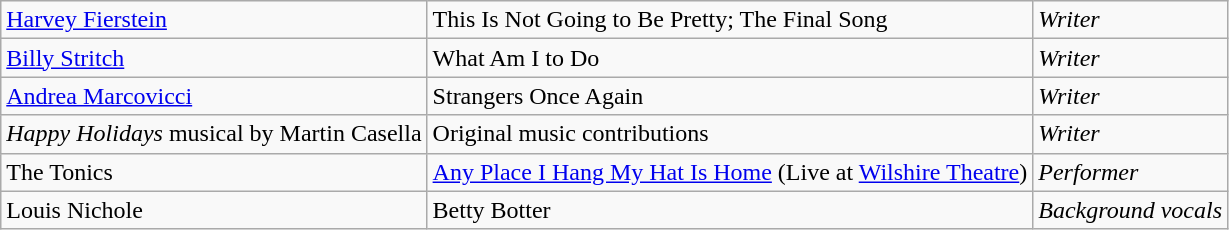<table class="wikitable">
<tr>
<td><a href='#'>Harvey Fierstein</a></td>
<td>This Is Not Going to Be Pretty; The Final Song</td>
<td><em>Writer</em></td>
</tr>
<tr>
<td><a href='#'>Billy Stritch</a></td>
<td>What Am I to Do</td>
<td><em>Writer</em></td>
</tr>
<tr>
<td><a href='#'>Andrea Marcovicci</a></td>
<td>Strangers Once Again</td>
<td><em>Writer</em></td>
</tr>
<tr>
<td><em>Happy Holidays</em> musical by Martin Casella</td>
<td>Original music contributions</td>
<td><em>Writer</em></td>
</tr>
<tr>
<td>The Tonics</td>
<td><a href='#'>Any Place I Hang My Hat Is Home</a> (Live at <a href='#'>Wilshire Theatre</a>)</td>
<td><em>Performer</em></td>
</tr>
<tr>
<td>Louis Nichole</td>
<td>Betty Botter</td>
<td><em>Background vocals</em></td>
</tr>
</table>
